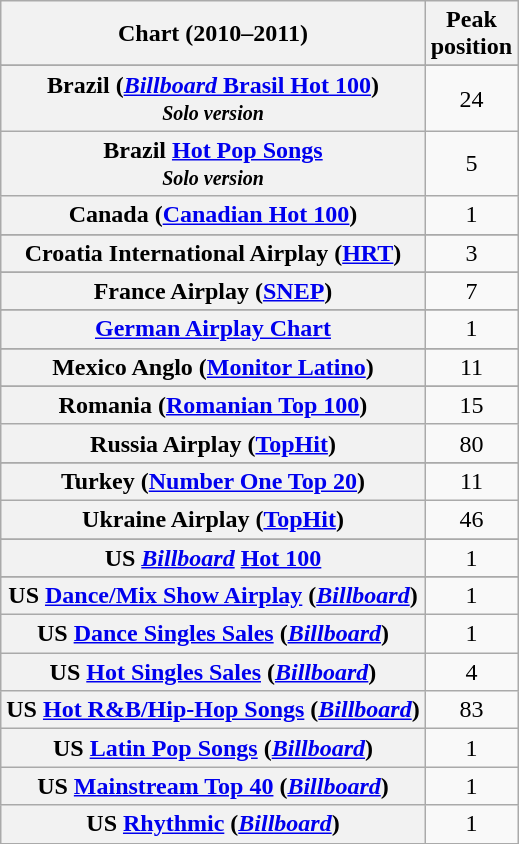<table class="wikitable sortable plainrowheaders" style="text-align:center">
<tr>
<th scope="col">Chart (2010–2011)</th>
<th scope="col">Peak<br>position</th>
</tr>
<tr>
</tr>
<tr>
</tr>
<tr>
</tr>
<tr>
</tr>
<tr>
<th scope="row">Brazil (<a href='#'><em>Billboard</em> Brasil Hot 100</a>)<br><small><em>Solo version</em></small></th>
<td>24</td>
</tr>
<tr>
<th scope="row">Brazil <a href='#'>Hot Pop Songs</a><br><small><em>Solo version</em></small></th>
<td>5</td>
</tr>
<tr>
<th scope="row">Canada (<a href='#'>Canadian Hot 100</a>)</th>
<td>1</td>
</tr>
<tr>
</tr>
<tr>
<th scope="row">Croatia International Airplay (<a href='#'>HRT</a>)</th>
<td style="text-align:center;">3</td>
</tr>
<tr>
</tr>
<tr>
</tr>
<tr>
</tr>
<tr>
</tr>
<tr>
</tr>
<tr>
<th scope="row">France Airplay (<a href='#'>SNEP</a>)</th>
<td style="text-align:center;">7</td>
</tr>
<tr>
</tr>
<tr>
<th scope="row"><a href='#'>German Airplay Chart</a></th>
<td>1</td>
</tr>
<tr>
</tr>
<tr>
</tr>
<tr>
</tr>
<tr>
</tr>
<tr>
</tr>
<tr>
<th scope="row">Mexico Anglo (<a href='#'>Monitor Latino</a>)</th>
<td style="text-align:center;">11</td>
</tr>
<tr>
</tr>
<tr>
</tr>
<tr>
</tr>
<tr>
</tr>
<tr>
</tr>
<tr>
<th scope="row">Romania (<a href='#'>Romanian Top 100</a>)</th>
<td>15</td>
</tr>
<tr>
<th scope="row">Russia Airplay (<a href='#'>TopHit</a>)</th>
<td>80</td>
</tr>
<tr>
</tr>
<tr>
</tr>
<tr>
</tr>
<tr>
</tr>
<tr>
<th scope="row">Turkey (<a href='#'>Number One Top 20</a>)</th>
<td>11</td>
</tr>
<tr>
<th scope="row">Ukraine Airplay (<a href='#'>TopHit</a>)</th>
<td>46</td>
</tr>
<tr>
</tr>
<tr>
<th scope="row">US <em><a href='#'>Billboard</a></em> <a href='#'>Hot 100</a></th>
<td>1</td>
</tr>
<tr>
</tr>
<tr>
</tr>
<tr>
</tr>
<tr>
<th scope="row">US <a href='#'>Dance/Mix Show Airplay</a> (<em><a href='#'>Billboard</a></em>)</th>
<td>1</td>
</tr>
<tr>
<th scope="row">US <a href='#'>Dance Singles Sales</a> (<em><a href='#'>Billboard</a></em>)</th>
<td>1</td>
</tr>
<tr>
<th scope="row">US <a href='#'>Hot Singles Sales</a> (<em><a href='#'>Billboard</a></em>)</th>
<td>4</td>
</tr>
<tr>
<th scope="row">US <a href='#'>Hot R&B/Hip-Hop Songs</a> (<em><a href='#'>Billboard</a></em>)</th>
<td>83</td>
</tr>
<tr>
<th scope="row">US <a href='#'>Latin Pop Songs</a> (<em><a href='#'>Billboard</a></em>)</th>
<td>1</td>
</tr>
<tr>
<th scope="row">US <a href='#'>Mainstream Top 40</a> (<em><a href='#'>Billboard</a></em>)</th>
<td>1</td>
</tr>
<tr>
<th scope="row">US <a href='#'>Rhythmic</a> (<em><a href='#'>Billboard</a></em>)</th>
<td>1</td>
</tr>
</table>
